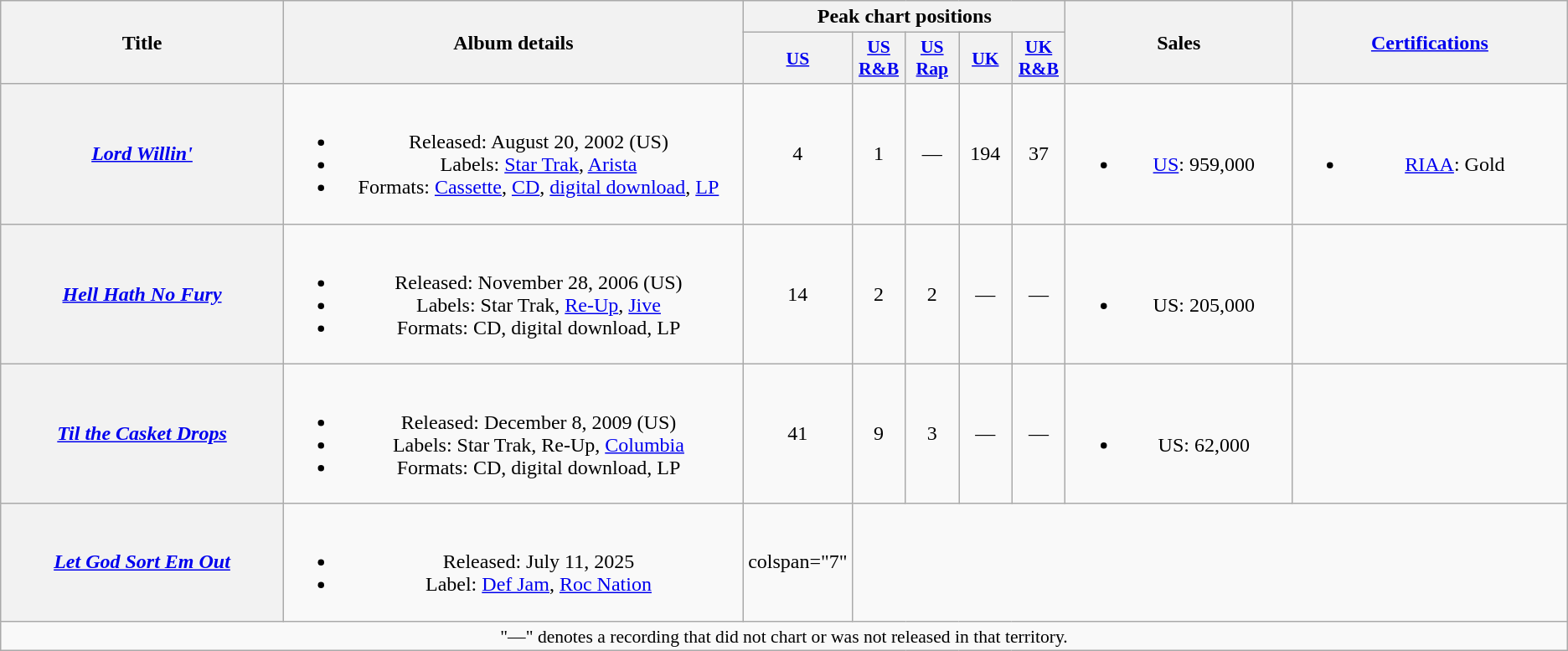<table class="wikitable plainrowheaders" style="text-align:center;" border="1">
<tr>
<th scope="col" rowspan="2" style="width:14em;">Title</th>
<th scope="col" rowspan="2" style="width:23em;">Album details</th>
<th scope="col" colspan="5">Peak chart positions</th>
<th scope="col" rowspan="2" style="width:11em;">Sales</th>
<th scope="col" rowspan="2" style="width:13.5em;"><a href='#'>Certifications</a></th>
</tr>
<tr>
<th scope="col" style="width:2.5em;font-size:90%;"><a href='#'>US</a><br></th>
<th scope="col" style="width:2.5em;font-size:90%;"><a href='#'>US<br>R&B</a><br></th>
<th scope="col" style="width:2.5em;font-size:90%;"><a href='#'>US<br>Rap</a><br></th>
<th scope="col" style="width:2.5em;font-size:90%;"><a href='#'>UK</a><br></th>
<th scope="col" style="width:2.5em;font-size:90%;"><a href='#'>UK<br>R&B</a><br></th>
</tr>
<tr>
<th scope="row"><em><a href='#'>Lord Willin'</a></em></th>
<td><br><ul><li>Released: August 20, 2002 <span>(US)</span></li><li>Labels: <a href='#'>Star Trak</a>, <a href='#'>Arista</a></li><li>Formats: <a href='#'>Cassette</a>, <a href='#'>CD</a>, <a href='#'>digital download</a>, <a href='#'>LP</a></li></ul></td>
<td>4</td>
<td>1</td>
<td>—</td>
<td>194</td>
<td>37</td>
<td><br><ul><li><a href='#'>US</a>: 959,000</li></ul></td>
<td><br><ul><li><a href='#'>RIAA</a>: Gold</li></ul></td>
</tr>
<tr>
<th scope="row"><em><a href='#'>Hell Hath No Fury</a></em></th>
<td><br><ul><li>Released: November 28, 2006 <span>(US)</span></li><li>Labels: Star Trak, <a href='#'>Re-Up</a>, <a href='#'>Jive</a></li><li>Formats: CD, digital download, LP</li></ul></td>
<td>14</td>
<td>2</td>
<td>2</td>
<td>—</td>
<td>—</td>
<td><br><ul><li>US: 205,000</li></ul></td>
<td></td>
</tr>
<tr>
<th scope="row"><em><a href='#'>Til the Casket Drops</a></em></th>
<td><br><ul><li>Released: December 8, 2009 <span>(US)</span></li><li>Labels: Star Trak, Re-Up, <a href='#'>Columbia</a></li><li>Formats: CD, digital download, LP</li></ul></td>
<td>41</td>
<td>9</td>
<td>3</td>
<td>—</td>
<td>—</td>
<td><br><ul><li>US: 62,000</li></ul></td>
<td></td>
</tr>
<tr>
<th scope="row"><em><a href='#'>Let God Sort Em Out</a></em></th>
<td><br><ul><li>Released: July 11, 2025</li><li>Label: <a href='#'>Def Jam</a>, <a href='#'>Roc Nation</a></li></ul></td>
<td>colspan="7" </td>
</tr>
<tr>
<td colspan="14" style="font-size:90%">"—" denotes a recording that did not chart or was not released in that territory.</td>
</tr>
</table>
